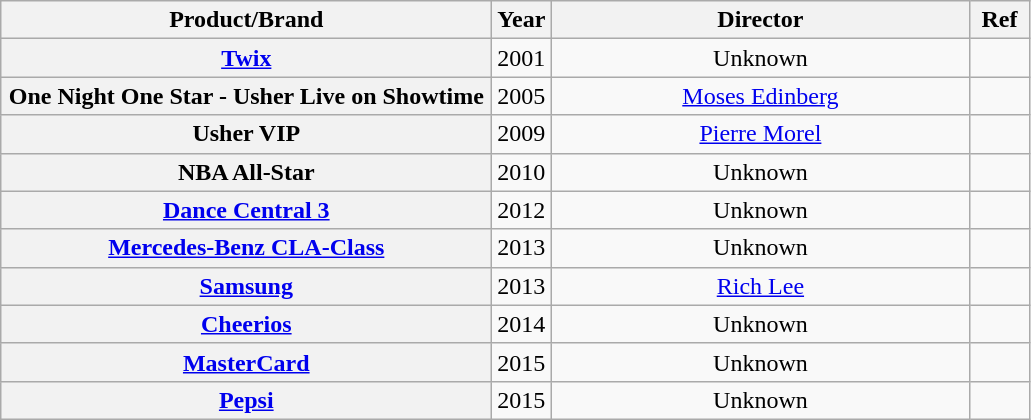<table class="wikitable sortable plainrowheaders" style="text-align: center;">
<tr>
<th scope="col" style="width: 20em;">Product/Brand</th>
<th scope="col">Year</th>
<th scope="col" style="width: 17em;">Director</th>
<th scope="col" style="width: 2em;" class="unsortable">Ref</th>
</tr>
<tr>
<th scope="row"><a href='#'>Twix</a></th>
<td>2001</td>
<td>Unknown</td>
<td></td>
</tr>
<tr>
<th scope="row">One Night One Star - Usher Live on Showtime</th>
<td>2005</td>
<td><a href='#'>Moses Edinberg</a></td>
<td></td>
</tr>
<tr>
<th scope="row">Usher VIP</th>
<td>2009</td>
<td><a href='#'>Pierre Morel</a></td>
<td></td>
</tr>
<tr>
<th scope="row">NBA All-Star</th>
<td>2010</td>
<td>Unknown</td>
<td></td>
</tr>
<tr>
<th scope="row"><a href='#'>Dance Central 3</a></th>
<td>2012</td>
<td>Unknown</td>
<td></td>
</tr>
<tr>
<th scope="row"><a href='#'>Mercedes-Benz CLA-Class</a></th>
<td>2013</td>
<td>Unknown</td>
<td></td>
</tr>
<tr>
<th scope="row"><a href='#'>Samsung</a></th>
<td>2013</td>
<td><a href='#'>Rich Lee</a></td>
<td></td>
</tr>
<tr>
<th scope="row"><a href='#'>Cheerios</a></th>
<td>2014</td>
<td>Unknown</td>
<td></td>
</tr>
<tr>
<th scope="row"><a href='#'>MasterCard</a></th>
<td>2015</td>
<td>Unknown</td>
<td></td>
</tr>
<tr>
<th scope="row"><a href='#'>Pepsi</a></th>
<td>2015</td>
<td>Unknown</td>
<td></td>
</tr>
</table>
